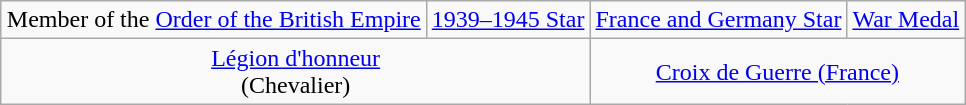<table class="wikitable" style="margin:1em auto; text-align:center;">
<tr>
<td>Member of the <a href='#'>Order of the British Empire</a></td>
<td><a href='#'>1939–1945 Star</a></td>
<td><a href='#'>France and Germany Star</a></td>
<td><a href='#'>War Medal</a></td>
</tr>
<tr>
<td colspan=2><a href='#'>Légion d'honneur</a><br>(Chevalier)</td>
<td colspan=2><a href='#'>Croix de Guerre (France)</a></td>
</tr>
</table>
